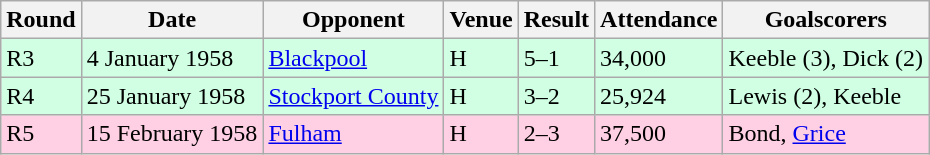<table class="wikitable">
<tr>
<th>Round</th>
<th>Date</th>
<th>Opponent</th>
<th>Venue</th>
<th>Result</th>
<th>Attendance</th>
<th>Goalscorers</th>
</tr>
<tr style="background-color: #d0ffe3;">
<td>R3</td>
<td>4 January 1958</td>
<td><a href='#'>Blackpool</a></td>
<td>H</td>
<td>5–1</td>
<td>34,000</td>
<td>Keeble (3), Dick (2)</td>
</tr>
<tr style="background-color: #d0ffe3;">
<td>R4</td>
<td>25 January 1958</td>
<td><a href='#'>Stockport County</a></td>
<td>H</td>
<td>3–2</td>
<td>25,924</td>
<td>Lewis (2), Keeble</td>
</tr>
<tr style="background-color: #ffd0e3;">
<td>R5</td>
<td>15 February 1958</td>
<td><a href='#'>Fulham</a></td>
<td>H</td>
<td>2–3</td>
<td>37,500</td>
<td>Bond, <a href='#'>Grice</a></td>
</tr>
</table>
